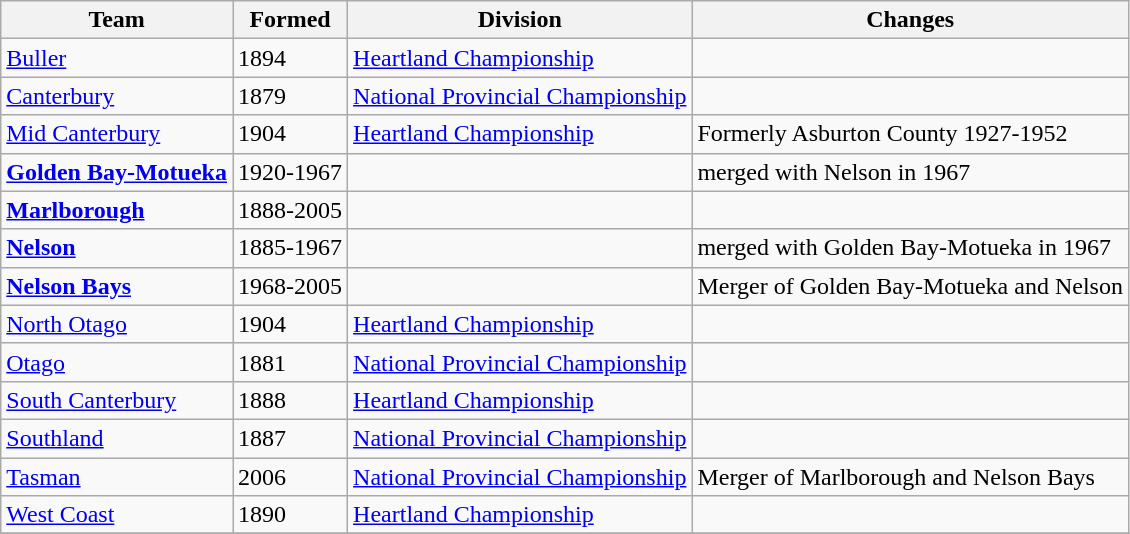<table class="wikitable" border="1">
<tr>
<th>Team</th>
<th>Formed</th>
<th>Division</th>
<th>Changes</th>
</tr>
<tr>
<td> <a href='#'>Buller</a></td>
<td>1894</td>
<td><a href='#'>Heartland Championship</a></td>
<td></td>
</tr>
<tr>
<td> <a href='#'>Canterbury</a></td>
<td>1879</td>
<td><a href='#'>National Provincial Championship</a></td>
<td></td>
</tr>
<tr>
<td> <a href='#'>Mid Canterbury</a></td>
<td>1904</td>
<td><a href='#'>Heartland Championship</a></td>
<td>Formerly Asburton County 1927-1952</td>
</tr>
<tr>
<td> <strong><a href='#'>Golden Bay-Motueka</a></strong></td>
<td>1920-1967</td>
<td></td>
<td>merged with Nelson in 1967</td>
</tr>
<tr>
<td> <strong><a href='#'>Marlborough</a></strong></td>
<td>1888-2005</td>
<td></td>
<td></td>
</tr>
<tr>
<td> <strong><a href='#'>Nelson</a></strong></td>
<td>1885-1967</td>
<td></td>
<td>merged with Golden Bay-Motueka in 1967</td>
</tr>
<tr>
<td> <strong><a href='#'>Nelson Bays</a></strong></td>
<td>1968-2005</td>
<td></td>
<td>Merger of Golden Bay-Motueka and Nelson</td>
</tr>
<tr>
<td> <a href='#'>North Otago</a></td>
<td>1904</td>
<td><a href='#'>Heartland Championship</a></td>
<td></td>
</tr>
<tr>
<td> <a href='#'>Otago</a></td>
<td>1881</td>
<td><a href='#'>National Provincial Championship</a></td>
<td></td>
</tr>
<tr>
<td> <a href='#'>South Canterbury</a></td>
<td>1888</td>
<td><a href='#'>Heartland Championship</a></td>
<td></td>
</tr>
<tr>
<td> <a href='#'>Southland</a></td>
<td>1887</td>
<td><a href='#'>National Provincial Championship</a></td>
<td></td>
</tr>
<tr>
<td> <a href='#'>Tasman</a></td>
<td>2006</td>
<td><a href='#'>National Provincial Championship</a></td>
<td>Merger of Marlborough and Nelson Bays</td>
</tr>
<tr>
<td> <a href='#'>West Coast</a></td>
<td>1890</td>
<td><a href='#'>Heartland Championship</a></td>
<td></td>
</tr>
<tr>
</tr>
</table>
